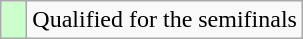<table class=wikitable>
<tr>
<td width=10px bgcolor="#ccffcc"></td>
<td>Qualified for the semifinals</td>
</tr>
</table>
